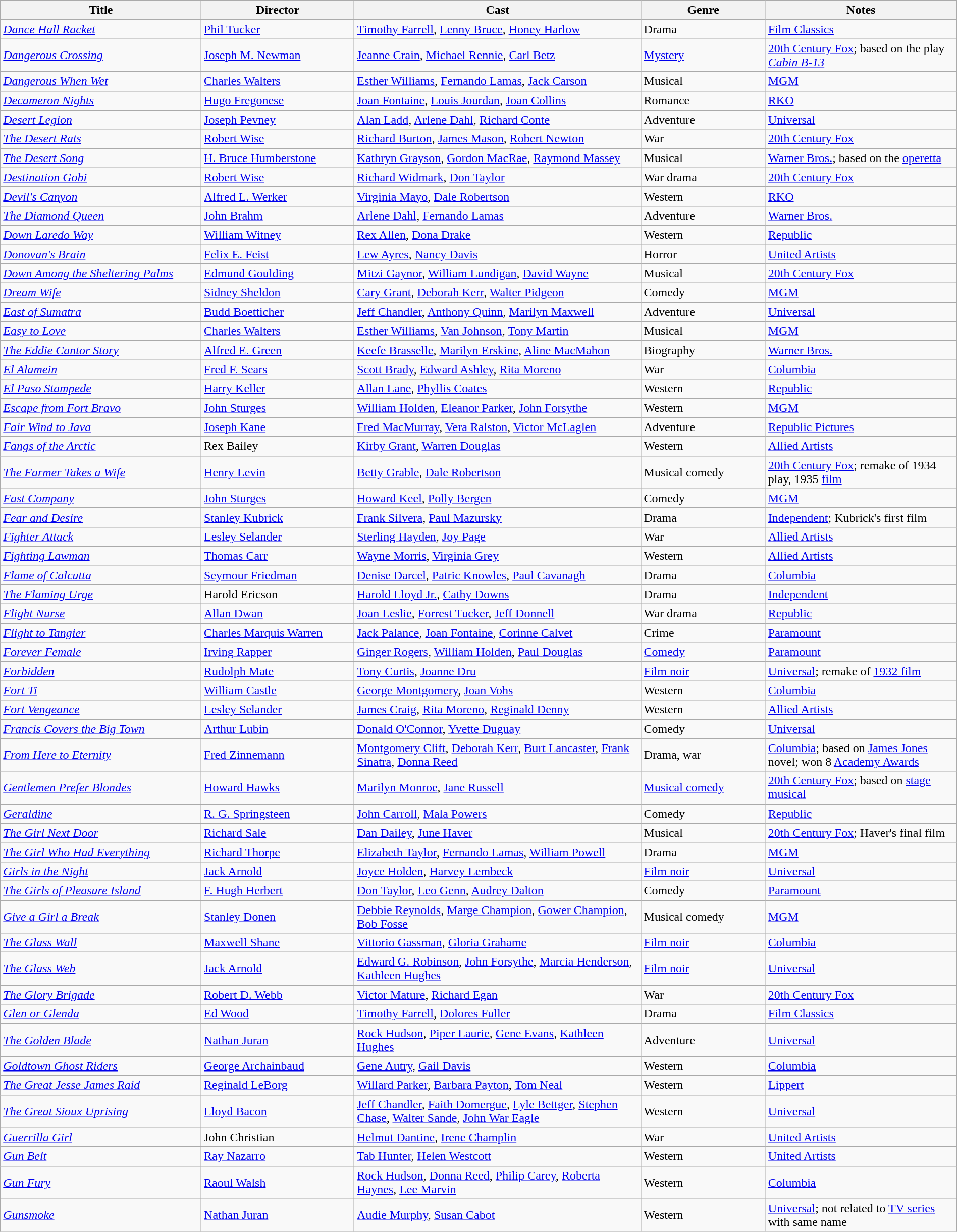<table class="wikitable" style="width:100%;">
<tr>
<th style="width:21%;">Title</th>
<th style="width:16%;">Director</th>
<th style="width:30%;">Cast</th>
<th style="width:13%;">Genre</th>
<th style="width:20%;">Notes</th>
</tr>
<tr>
<td><em><a href='#'>Dance Hall Racket</a></em></td>
<td><a href='#'>Phil Tucker</a></td>
<td><a href='#'>Timothy Farrell</a>, <a href='#'>Lenny Bruce</a>, <a href='#'>Honey Harlow</a></td>
<td>Drama</td>
<td><a href='#'>Film Classics</a></td>
</tr>
<tr>
<td><em><a href='#'>Dangerous Crossing</a></em></td>
<td><a href='#'>Joseph M. Newman</a></td>
<td><a href='#'>Jeanne Crain</a>, <a href='#'>Michael Rennie</a>, <a href='#'>Carl Betz</a></td>
<td><a href='#'>Mystery</a></td>
<td><a href='#'>20th Century Fox</a>; based on the play <em><a href='#'>Cabin B-13</a></em></td>
</tr>
<tr>
<td><em><a href='#'>Dangerous When Wet</a></em></td>
<td><a href='#'>Charles Walters</a></td>
<td><a href='#'>Esther Williams</a>, <a href='#'>Fernando Lamas</a>, <a href='#'>Jack Carson</a></td>
<td>Musical</td>
<td><a href='#'>MGM</a></td>
</tr>
<tr>
<td><em><a href='#'>Decameron Nights</a></em></td>
<td><a href='#'>Hugo Fregonese</a></td>
<td><a href='#'>Joan Fontaine</a>, <a href='#'>Louis Jourdan</a>, <a href='#'>Joan Collins</a></td>
<td>Romance</td>
<td><a href='#'>RKO</a></td>
</tr>
<tr>
<td><em><a href='#'>Desert Legion</a></em></td>
<td><a href='#'>Joseph Pevney</a></td>
<td><a href='#'>Alan Ladd</a>, <a href='#'>Arlene Dahl</a>, <a href='#'>Richard Conte</a></td>
<td>Adventure</td>
<td><a href='#'>Universal</a></td>
</tr>
<tr>
<td><em><a href='#'>The Desert Rats</a></em></td>
<td><a href='#'>Robert Wise</a></td>
<td><a href='#'>Richard Burton</a>, <a href='#'>James Mason</a>, <a href='#'>Robert Newton</a></td>
<td>War</td>
<td><a href='#'>20th Century Fox</a></td>
</tr>
<tr>
<td><em><a href='#'>The Desert Song</a></em></td>
<td><a href='#'>H. Bruce Humberstone</a></td>
<td><a href='#'>Kathryn Grayson</a>, <a href='#'>Gordon MacRae</a>, <a href='#'>Raymond Massey</a></td>
<td>Musical</td>
<td><a href='#'>Warner Bros.</a>; based on the <a href='#'>operetta</a></td>
</tr>
<tr>
<td><em><a href='#'>Destination Gobi</a></em></td>
<td><a href='#'>Robert Wise</a></td>
<td><a href='#'>Richard Widmark</a>, <a href='#'>Don Taylor</a></td>
<td>War drama</td>
<td><a href='#'>20th Century Fox</a></td>
</tr>
<tr>
<td><em><a href='#'>Devil's Canyon</a></em></td>
<td><a href='#'>Alfred L. Werker</a></td>
<td><a href='#'>Virginia Mayo</a>, <a href='#'>Dale Robertson</a></td>
<td>Western</td>
<td><a href='#'>RKO</a></td>
</tr>
<tr>
<td><em><a href='#'>The Diamond Queen</a></em></td>
<td><a href='#'>John Brahm</a></td>
<td><a href='#'>Arlene Dahl</a>, <a href='#'>Fernando Lamas</a></td>
<td>Adventure</td>
<td><a href='#'>Warner Bros.</a></td>
</tr>
<tr>
<td><em><a href='#'>Down Laredo Way</a></em></td>
<td><a href='#'>William Witney</a></td>
<td><a href='#'>Rex Allen</a>, <a href='#'>Dona Drake</a></td>
<td>Western</td>
<td><a href='#'>Republic</a></td>
</tr>
<tr>
<td><em><a href='#'>Donovan's Brain</a></em></td>
<td><a href='#'>Felix E. Feist</a></td>
<td><a href='#'>Lew Ayres</a>, <a href='#'>Nancy Davis</a></td>
<td>Horror</td>
<td><a href='#'>United Artists</a></td>
</tr>
<tr>
<td><em><a href='#'>Down Among the Sheltering Palms</a></em></td>
<td><a href='#'>Edmund Goulding</a></td>
<td><a href='#'>Mitzi Gaynor</a>, <a href='#'>William Lundigan</a>, <a href='#'>David Wayne</a></td>
<td>Musical</td>
<td><a href='#'>20th Century Fox</a></td>
</tr>
<tr>
<td><em><a href='#'>Dream Wife</a></em></td>
<td><a href='#'>Sidney Sheldon</a></td>
<td><a href='#'>Cary Grant</a>, <a href='#'>Deborah Kerr</a>, <a href='#'>Walter Pidgeon</a></td>
<td>Comedy</td>
<td><a href='#'>MGM</a></td>
</tr>
<tr>
<td><em><a href='#'>East of Sumatra</a></em></td>
<td><a href='#'>Budd Boetticher</a></td>
<td><a href='#'>Jeff Chandler</a>, <a href='#'>Anthony Quinn</a>, <a href='#'>Marilyn Maxwell</a></td>
<td>Adventure</td>
<td><a href='#'>Universal</a></td>
</tr>
<tr>
<td><em><a href='#'>Easy to Love</a></em></td>
<td><a href='#'>Charles Walters</a></td>
<td><a href='#'>Esther Williams</a>, <a href='#'>Van Johnson</a>, <a href='#'>Tony Martin</a></td>
<td>Musical</td>
<td><a href='#'>MGM</a></td>
</tr>
<tr>
<td><em><a href='#'>The Eddie Cantor Story</a></em></td>
<td><a href='#'>Alfred E. Green</a></td>
<td><a href='#'>Keefe Brasselle</a>, <a href='#'>Marilyn Erskine</a>, <a href='#'>Aline MacMahon</a></td>
<td>Biography</td>
<td><a href='#'>Warner Bros.</a></td>
</tr>
<tr>
<td><em><a href='#'>El Alamein</a></em></td>
<td><a href='#'>Fred F. Sears</a></td>
<td><a href='#'>Scott Brady</a>, <a href='#'>Edward Ashley</a>, <a href='#'>Rita Moreno</a></td>
<td>War</td>
<td><a href='#'>Columbia</a></td>
</tr>
<tr>
<td><em><a href='#'>El Paso Stampede</a></em></td>
<td><a href='#'>Harry Keller</a></td>
<td><a href='#'>Allan Lane</a>, <a href='#'>Phyllis Coates</a></td>
<td>Western</td>
<td><a href='#'>Republic</a></td>
</tr>
<tr>
<td><em><a href='#'>Escape from Fort Bravo</a></em></td>
<td><a href='#'>John Sturges</a></td>
<td><a href='#'>William Holden</a>, <a href='#'>Eleanor Parker</a>, <a href='#'>John Forsythe</a></td>
<td>Western</td>
<td><a href='#'>MGM</a></td>
</tr>
<tr>
<td><em><a href='#'>Fair Wind to Java</a></em></td>
<td><a href='#'>Joseph Kane</a></td>
<td><a href='#'>Fred MacMurray</a>, <a href='#'>Vera Ralston</a>, <a href='#'>Victor McLaglen</a></td>
<td>Adventure</td>
<td><a href='#'>Republic Pictures</a></td>
</tr>
<tr>
<td><em><a href='#'>Fangs of the Arctic</a></em></td>
<td>Rex Bailey</td>
<td><a href='#'>Kirby Grant</a>, <a href='#'>Warren Douglas</a></td>
<td>Western</td>
<td><a href='#'>Allied Artists</a></td>
</tr>
<tr>
<td><em><a href='#'>The Farmer Takes a Wife</a></em></td>
<td><a href='#'>Henry Levin</a></td>
<td><a href='#'>Betty Grable</a>, <a href='#'>Dale Robertson</a></td>
<td>Musical comedy</td>
<td><a href='#'>20th Century Fox</a>; remake of 1934 play, 1935 <a href='#'>film</a></td>
</tr>
<tr>
<td><em><a href='#'>Fast Company</a></em></td>
<td><a href='#'>John Sturges</a></td>
<td><a href='#'>Howard Keel</a>, <a href='#'>Polly Bergen</a></td>
<td>Comedy</td>
<td><a href='#'>MGM</a></td>
</tr>
<tr>
<td><em><a href='#'>Fear and Desire</a></em></td>
<td><a href='#'>Stanley Kubrick</a></td>
<td><a href='#'>Frank Silvera</a>, <a href='#'>Paul Mazursky</a></td>
<td>Drama</td>
<td><a href='#'>Independent</a>; Kubrick's first film</td>
</tr>
<tr>
<td><em><a href='#'>Fighter Attack</a></em></td>
<td><a href='#'>Lesley Selander</a></td>
<td><a href='#'>Sterling Hayden</a>, <a href='#'>Joy Page</a></td>
<td>War</td>
<td><a href='#'>Allied Artists</a></td>
</tr>
<tr>
<td><em><a href='#'>Fighting Lawman</a></em></td>
<td><a href='#'>Thomas Carr</a></td>
<td><a href='#'>Wayne Morris</a>, <a href='#'>Virginia Grey</a></td>
<td>Western</td>
<td><a href='#'>Allied Artists</a></td>
</tr>
<tr>
<td><em><a href='#'>Flame of Calcutta</a></em></td>
<td><a href='#'>Seymour Friedman</a></td>
<td><a href='#'>Denise Darcel</a>, <a href='#'>Patric Knowles</a>, <a href='#'>Paul Cavanagh</a></td>
<td>Drama</td>
<td><a href='#'>Columbia</a></td>
</tr>
<tr>
<td><em><a href='#'>The Flaming Urge</a></em></td>
<td>Harold Ericson</td>
<td><a href='#'>Harold Lloyd Jr.</a>, <a href='#'>Cathy Downs</a></td>
<td>Drama</td>
<td><a href='#'>Independent</a></td>
</tr>
<tr>
<td><em><a href='#'>Flight Nurse</a></em></td>
<td><a href='#'>Allan Dwan</a></td>
<td><a href='#'>Joan Leslie</a>, <a href='#'>Forrest Tucker</a>, <a href='#'>Jeff Donnell</a></td>
<td>War drama</td>
<td><a href='#'>Republic</a></td>
</tr>
<tr>
<td><em><a href='#'>Flight to Tangier</a></em></td>
<td><a href='#'>Charles Marquis Warren</a></td>
<td><a href='#'>Jack Palance</a>, <a href='#'>Joan Fontaine</a>, <a href='#'>Corinne Calvet</a></td>
<td>Crime</td>
<td><a href='#'>Paramount</a></td>
</tr>
<tr>
<td><em><a href='#'>Forever Female</a></em></td>
<td><a href='#'>Irving Rapper</a></td>
<td><a href='#'>Ginger Rogers</a>, <a href='#'>William Holden</a>, <a href='#'>Paul Douglas</a></td>
<td><a href='#'>Comedy</a></td>
<td><a href='#'>Paramount</a></td>
</tr>
<tr>
<td><em><a href='#'>Forbidden</a></em></td>
<td><a href='#'>Rudolph Mate</a></td>
<td><a href='#'>Tony Curtis</a>, <a href='#'>Joanne Dru</a></td>
<td><a href='#'>Film noir</a></td>
<td><a href='#'>Universal</a>; remake of <a href='#'>1932 film</a></td>
</tr>
<tr>
<td><em><a href='#'>Fort Ti</a></em></td>
<td><a href='#'>William Castle</a></td>
<td><a href='#'>George Montgomery</a>, <a href='#'>Joan Vohs</a></td>
<td>Western</td>
<td><a href='#'>Columbia</a></td>
</tr>
<tr>
<td><em><a href='#'>Fort Vengeance</a></em></td>
<td><a href='#'>Lesley Selander</a></td>
<td><a href='#'>James Craig</a>, <a href='#'>Rita Moreno</a>, <a href='#'>Reginald Denny</a></td>
<td>Western</td>
<td><a href='#'>Allied Artists</a></td>
</tr>
<tr>
<td><em><a href='#'>Francis Covers the Big Town</a></em></td>
<td><a href='#'>Arthur Lubin</a></td>
<td><a href='#'>Donald O'Connor</a>, <a href='#'>Yvette Duguay</a></td>
<td>Comedy</td>
<td><a href='#'>Universal</a></td>
</tr>
<tr>
<td><em><a href='#'>From Here to Eternity</a></em></td>
<td><a href='#'>Fred Zinnemann</a></td>
<td><a href='#'>Montgomery Clift</a>, <a href='#'>Deborah Kerr</a>, <a href='#'>Burt Lancaster</a>, <a href='#'>Frank Sinatra</a>, <a href='#'>Donna Reed</a></td>
<td>Drama, war</td>
<td><a href='#'>Columbia</a>; based on <a href='#'>James Jones</a> novel; won 8 <a href='#'>Academy Awards</a></td>
</tr>
<tr>
<td><em><a href='#'>Gentlemen Prefer Blondes</a></em></td>
<td><a href='#'>Howard Hawks</a></td>
<td><a href='#'>Marilyn Monroe</a>, <a href='#'>Jane Russell</a></td>
<td><a href='#'>Musical comedy</a></td>
<td><a href='#'>20th Century Fox</a>; based on <a href='#'>stage musical</a></td>
</tr>
<tr>
<td><em><a href='#'>Geraldine</a></em></td>
<td><a href='#'>R. G. Springsteen</a></td>
<td><a href='#'>John Carroll</a>, <a href='#'>Mala Powers</a></td>
<td>Comedy</td>
<td><a href='#'>Republic</a></td>
</tr>
<tr>
<td><em><a href='#'>The Girl Next Door</a></em></td>
<td><a href='#'>Richard Sale</a></td>
<td><a href='#'>Dan Dailey</a>, <a href='#'>June Haver</a></td>
<td>Musical</td>
<td><a href='#'>20th Century Fox</a>; Haver's final film</td>
</tr>
<tr>
<td><em><a href='#'>The Girl Who Had Everything</a></em></td>
<td><a href='#'>Richard Thorpe</a></td>
<td><a href='#'>Elizabeth Taylor</a>, <a href='#'>Fernando Lamas</a>, <a href='#'>William Powell</a></td>
<td>Drama</td>
<td><a href='#'>MGM</a></td>
</tr>
<tr>
<td><em><a href='#'>Girls in the Night</a></em></td>
<td><a href='#'>Jack Arnold</a></td>
<td><a href='#'>Joyce Holden</a>, <a href='#'>Harvey Lembeck</a></td>
<td><a href='#'>Film noir</a></td>
<td><a href='#'>Universal</a></td>
</tr>
<tr>
<td><em><a href='#'>The Girls of Pleasure Island</a></em></td>
<td><a href='#'>F. Hugh Herbert</a></td>
<td><a href='#'>Don Taylor</a>, <a href='#'>Leo Genn</a>, <a href='#'>Audrey Dalton</a></td>
<td>Comedy</td>
<td><a href='#'>Paramount</a></td>
</tr>
<tr>
<td><em><a href='#'>Give a Girl a Break</a></em></td>
<td><a href='#'>Stanley Donen</a></td>
<td><a href='#'>Debbie Reynolds</a>, <a href='#'>Marge Champion</a>, <a href='#'>Gower Champion</a>, <a href='#'>Bob Fosse</a></td>
<td>Musical comedy</td>
<td><a href='#'>MGM</a></td>
</tr>
<tr>
<td><em><a href='#'>The Glass Wall</a></em></td>
<td><a href='#'>Maxwell Shane</a></td>
<td><a href='#'>Vittorio Gassman</a>, <a href='#'>Gloria Grahame</a></td>
<td><a href='#'>Film noir</a></td>
<td><a href='#'>Columbia</a></td>
</tr>
<tr>
<td><em><a href='#'>The Glass Web</a></em></td>
<td><a href='#'>Jack Arnold</a></td>
<td><a href='#'>Edward G. Robinson</a>, <a href='#'>John Forsythe</a>, <a href='#'>Marcia Henderson</a>, <a href='#'>Kathleen Hughes</a></td>
<td><a href='#'>Film noir</a></td>
<td><a href='#'>Universal</a></td>
</tr>
<tr>
<td><em><a href='#'>The Glory Brigade</a></em></td>
<td><a href='#'>Robert D. Webb</a></td>
<td><a href='#'>Victor Mature</a>, <a href='#'>Richard Egan</a></td>
<td>War</td>
<td><a href='#'>20th Century Fox</a></td>
</tr>
<tr>
<td><em><a href='#'>Glen or Glenda</a></em></td>
<td><a href='#'>Ed Wood</a></td>
<td><a href='#'>Timothy Farrell</a>, <a href='#'>Dolores Fuller</a></td>
<td>Drama</td>
<td><a href='#'>Film Classics</a></td>
</tr>
<tr>
<td><em><a href='#'>The Golden Blade</a></em></td>
<td><a href='#'>Nathan Juran</a></td>
<td><a href='#'>Rock Hudson</a>, <a href='#'>Piper Laurie</a>, <a href='#'>Gene Evans</a>, <a href='#'>Kathleen Hughes</a></td>
<td>Adventure</td>
<td><a href='#'>Universal</a></td>
</tr>
<tr>
<td><em><a href='#'>Goldtown Ghost Riders</a></em></td>
<td><a href='#'>George Archainbaud</a></td>
<td><a href='#'>Gene Autry</a>, <a href='#'>Gail Davis</a></td>
<td>Western</td>
<td><a href='#'>Columbia</a></td>
</tr>
<tr>
<td><em><a href='#'>The Great Jesse James Raid</a></em></td>
<td><a href='#'>Reginald LeBorg</a></td>
<td><a href='#'>Willard Parker</a>, <a href='#'>Barbara Payton</a>, <a href='#'>Tom Neal</a></td>
<td>Western</td>
<td><a href='#'>Lippert</a></td>
</tr>
<tr>
<td><em><a href='#'>The Great Sioux Uprising</a></em></td>
<td><a href='#'>Lloyd Bacon</a></td>
<td><a href='#'>Jeff Chandler</a>, <a href='#'>Faith Domergue</a>, <a href='#'>Lyle Bettger</a>, <a href='#'>Stephen Chase</a>, <a href='#'>Walter Sande</a>, <a href='#'>John War Eagle</a></td>
<td>Western</td>
<td><a href='#'>Universal</a></td>
</tr>
<tr>
<td><em><a href='#'>Guerrilla Girl</a></em></td>
<td>John Christian</td>
<td><a href='#'>Helmut Dantine</a>, <a href='#'>Irene Champlin</a></td>
<td>War</td>
<td><a href='#'>United Artists</a></td>
</tr>
<tr>
<td><em><a href='#'>Gun Belt</a></em></td>
<td><a href='#'>Ray Nazarro</a></td>
<td><a href='#'>Tab Hunter</a>, <a href='#'>Helen Westcott</a></td>
<td>Western</td>
<td><a href='#'>United Artists</a></td>
</tr>
<tr>
<td><em><a href='#'>Gun Fury</a></em></td>
<td><a href='#'>Raoul Walsh</a></td>
<td><a href='#'>Rock Hudson</a>, <a href='#'>Donna Reed</a>, <a href='#'>Philip Carey</a>, <a href='#'>Roberta Haynes</a>, <a href='#'>Lee Marvin</a></td>
<td>Western</td>
<td><a href='#'>Columbia</a></td>
</tr>
<tr>
<td><em><a href='#'>Gunsmoke</a></em></td>
<td><a href='#'>Nathan Juran</a></td>
<td><a href='#'>Audie Murphy</a>, <a href='#'>Susan Cabot</a></td>
<td>Western</td>
<td><a href='#'>Universal</a>; not related to <a href='#'>TV series</a> with same name</td>
</tr>
</table>
